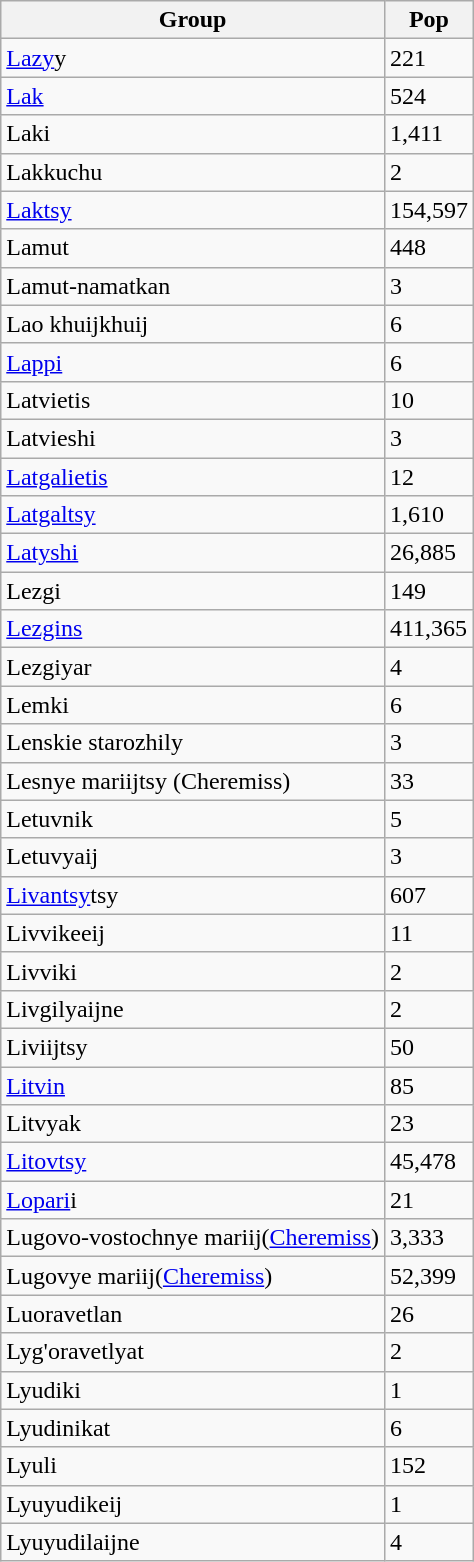<table class = "wikitable sortable">
<tr>
<th>Group</th>
<th>Pop</th>
</tr>
<tr>
<td><a href='#'>Lazy</a>y</td>
<td>221</td>
</tr>
<tr>
<td><a href='#'>Lak</a></td>
<td>524</td>
</tr>
<tr>
<td>Laki</td>
<td>1,411</td>
</tr>
<tr>
<td>Lakkuchu</td>
<td>2</td>
</tr>
<tr>
<td><a href='#'>Laktsy</a></td>
<td>154,597</td>
</tr>
<tr>
<td>Lamut</td>
<td>448</td>
</tr>
<tr>
<td>Lamut-namatkan</td>
<td>3</td>
</tr>
<tr>
<td>Lao khuijkhuij</td>
<td>6</td>
</tr>
<tr>
<td><a href='#'>Lappi</a></td>
<td>6</td>
</tr>
<tr>
<td>Latvietis</td>
<td>10</td>
</tr>
<tr>
<td>Latvieshi</td>
<td>3</td>
</tr>
<tr>
<td><a href='#'>Latgalietis</a></td>
<td>12</td>
</tr>
<tr>
<td><a href='#'>Latgaltsy</a></td>
<td>1,610</td>
</tr>
<tr>
<td><a href='#'>Latyshi</a></td>
<td>26,885</td>
</tr>
<tr>
<td>Lezgi</td>
<td>149</td>
</tr>
<tr>
<td><a href='#'>Lezgins</a></td>
<td>411,365</td>
</tr>
<tr>
<td>Lezgiyar</td>
<td>4</td>
</tr>
<tr>
<td>Lemki</td>
<td>6</td>
</tr>
<tr>
<td>Lenskie starozhily</td>
<td>3</td>
</tr>
<tr>
<td>Lesnye mariijtsy (Cheremiss)</td>
<td>33</td>
</tr>
<tr>
<td>Letuvnik</td>
<td>5</td>
</tr>
<tr>
<td>Letuvyaij</td>
<td>3</td>
</tr>
<tr>
<td><a href='#'>Livantsy</a>tsy</td>
<td>607</td>
</tr>
<tr>
<td>Livvikeeij</td>
<td>11</td>
</tr>
<tr>
<td>Livviki</td>
<td>2</td>
</tr>
<tr>
<td>Livgilyaijne</td>
<td>2</td>
</tr>
<tr>
<td>Liviijtsy</td>
<td>50</td>
</tr>
<tr>
<td><a href='#'>Litvin</a></td>
<td>85</td>
</tr>
<tr>
<td>Litvyak</td>
<td>23</td>
</tr>
<tr>
<td><a href='#'>Litovtsy</a></td>
<td>45,478</td>
</tr>
<tr>
<td><a href='#'>Lopari</a>i</td>
<td>21</td>
</tr>
<tr>
<td>Lugovo-vostochnye mariij(<a href='#'>Cheremiss</a>)</td>
<td>3,333</td>
</tr>
<tr>
<td>Lugovye mariij(<a href='#'>Cheremiss</a>)</td>
<td>52,399</td>
</tr>
<tr>
<td>Luoravetlan</td>
<td>26</td>
</tr>
<tr>
<td>Lyg'oravetlyat</td>
<td>2</td>
</tr>
<tr>
<td>Lyudiki</td>
<td>1</td>
</tr>
<tr>
<td>Lyudinikat</td>
<td>6</td>
</tr>
<tr>
<td>Lyuli</td>
<td>152</td>
</tr>
<tr>
<td>Lyuyudikeij</td>
<td>1</td>
</tr>
<tr>
<td>Lyuyudilaijne</td>
<td>4</td>
</tr>
</table>
